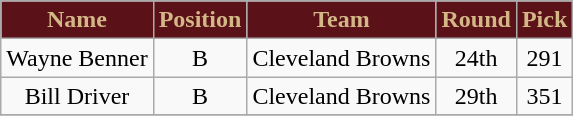<table class="wikitable" style="text-align: center;">
<tr>
<th style="background:#5a1118; color:#d3b787;">Name</th>
<th style="background:#5a1118; color:#d3b787;">Position</th>
<th style="background:#5a1118; color:#d3b787;">Team</th>
<th style="background:#5a1118; color:#d3b787;">Round</th>
<th style="background:#5a1118; color:#d3b787;">Pick</th>
</tr>
<tr>
<td>Wayne Benner</td>
<td>B</td>
<td>Cleveland Browns</td>
<td>24th</td>
<td>291</td>
</tr>
<tr>
<td>Bill Driver</td>
<td>B</td>
<td>Cleveland Browns</td>
<td>29th</td>
<td>351</td>
</tr>
<tr>
</tr>
</table>
